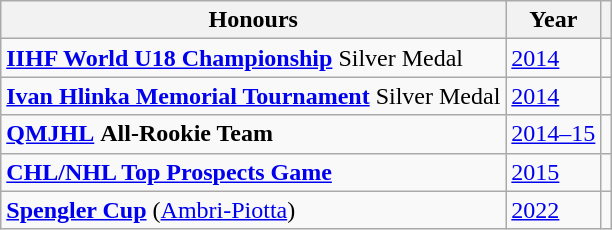<table class="wikitable">
<tr>
<th>Honours</th>
<th>Year</th>
<th></th>
</tr>
<tr>
<td><strong><a href='#'>IIHF World U18 Championship</a></strong> Silver Medal</td>
<td><a href='#'>2014</a></td>
<td></td>
</tr>
<tr>
<td><strong><a href='#'>Ivan Hlinka Memorial Tournament</a></strong> Silver Medal</td>
<td><a href='#'>2014</a></td>
<td></td>
</tr>
<tr>
<td><a href='#'><strong>QMJHL</strong></a> <strong>All-Rookie Team</strong></td>
<td><a href='#'>2014–15</a></td>
<td></td>
</tr>
<tr>
<td><strong><a href='#'>CHL/NHL Top Prospects Game</a></strong></td>
<td><a href='#'>2015</a></td>
<td></td>
</tr>
<tr>
<td><strong><a href='#'>Spengler Cup</a></strong> (<a href='#'>Ambri-Piotta</a>)</td>
<td><a href='#'>2022</a></td>
<td></td>
</tr>
</table>
